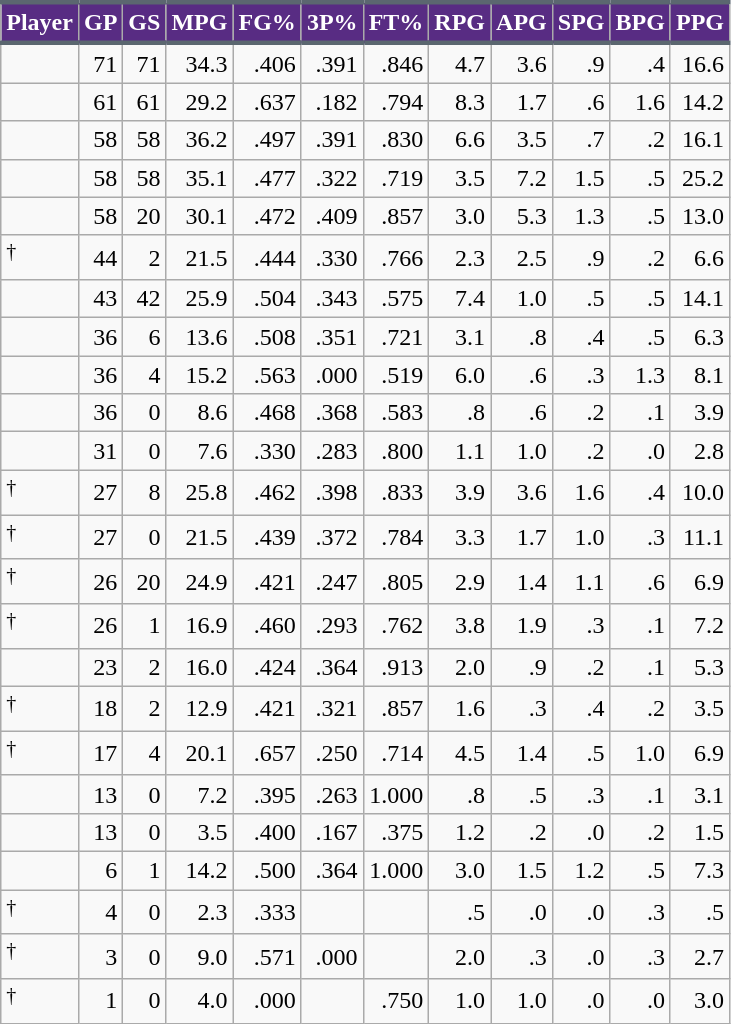<table class="wikitable sortable" style="text-align:right;">
<tr>
<th style="background:#582C83; color:#FFFFFF; border-top:#5B6770 3px solid; border-bottom:#5B6770 3px solid;">Player</th>
<th style="background:#582C83; color:#FFFFFF; border-top:#5B6770 3px solid; border-bottom:#5B6770 3px solid;">GP</th>
<th style="background:#582C83; color:#FFFFFF; border-top:#5B6770 3px solid; border-bottom:#5B6770 3px solid;">GS</th>
<th style="background:#582C83; color:#FFFFFF; border-top:#5B6770 3px solid; border-bottom:#5B6770 3px solid;">MPG</th>
<th style="background:#582C83; color:#FFFFFF; border-top:#5B6770 3px solid; border-bottom:#5B6770 3px solid;">FG%</th>
<th style="background:#582C83; color:#FFFFFF; border-top:#5B6770 3px solid; border-bottom:#5B6770 3px solid;">3P%</th>
<th style="background:#582C83; color:#FFFFFF; border-top:#5B6770 3px solid; border-bottom:#5B6770 3px solid;">FT%</th>
<th style="background:#582C83; color:#FFFFFF; border-top:#5B6770 3px solid; border-bottom:#5B6770 3px solid;">RPG</th>
<th style="background:#582C83; color:#FFFFFF; border-top:#5B6770 3px solid; border-bottom:#5B6770 3px solid;">APG</th>
<th style="background:#582C83; color:#FFFFFF; border-top:#5B6770 3px solid; border-bottom:#5B6770 3px solid;">SPG</th>
<th style="background:#582C83; color:#FFFFFF; border-top:#5B6770 3px solid; border-bottom:#5B6770 3px solid;">BPG</th>
<th style="background:#582C83; color:#FFFFFF; border-top:#5B6770 3px solid; border-bottom:#5B6770 3px solid;">PPG</th>
</tr>
<tr>
<td style="text-align:left;"></td>
<td>71</td>
<td>71</td>
<td>34.3</td>
<td>.406</td>
<td>.391</td>
<td>.846</td>
<td>4.7</td>
<td>3.6</td>
<td>.9</td>
<td>.4</td>
<td>16.6</td>
</tr>
<tr>
<td style="text-align:left;"></td>
<td>61</td>
<td>61</td>
<td>29.2</td>
<td>.637</td>
<td>.182</td>
<td>.794</td>
<td>8.3</td>
<td>1.7</td>
<td>.6</td>
<td>1.6</td>
<td>14.2</td>
</tr>
<tr>
<td style="text-align:left;"></td>
<td>58</td>
<td>58</td>
<td>36.2</td>
<td>.497</td>
<td>.391</td>
<td>.830</td>
<td>6.6</td>
<td>3.5</td>
<td>.7</td>
<td>.2</td>
<td>16.1</td>
</tr>
<tr>
<td style="text-align:left;"></td>
<td>58</td>
<td>58</td>
<td>35.1</td>
<td>.477</td>
<td>.322</td>
<td>.719</td>
<td>3.5</td>
<td>7.2</td>
<td>1.5</td>
<td>.5</td>
<td>25.2</td>
</tr>
<tr>
<td style="text-align:left;"></td>
<td>58</td>
<td>20</td>
<td>30.1</td>
<td>.472</td>
<td>.409</td>
<td>.857</td>
<td>3.0</td>
<td>5.3</td>
<td>1.3</td>
<td>.5</td>
<td>13.0</td>
</tr>
<tr>
<td style="text-align:left;"><sup>†</sup></td>
<td>44</td>
<td>2</td>
<td>21.5</td>
<td>.444</td>
<td>.330</td>
<td>.766</td>
<td>2.3</td>
<td>2.5</td>
<td>.9</td>
<td>.2</td>
<td>6.6</td>
</tr>
<tr>
<td style="text-align:left;"></td>
<td>43</td>
<td>42</td>
<td>25.9</td>
<td>.504</td>
<td>.343</td>
<td>.575</td>
<td>7.4</td>
<td>1.0</td>
<td>.5</td>
<td>.5</td>
<td>14.1</td>
</tr>
<tr>
<td style="text-align:left;"></td>
<td>36</td>
<td>6</td>
<td>13.6</td>
<td>.508</td>
<td>.351</td>
<td>.721</td>
<td>3.1</td>
<td>.8</td>
<td>.4</td>
<td>.5</td>
<td>6.3</td>
</tr>
<tr>
<td style="text-align:left;"></td>
<td>36</td>
<td>4</td>
<td>15.2</td>
<td>.563</td>
<td>.000</td>
<td>.519</td>
<td>6.0</td>
<td>.6</td>
<td>.3</td>
<td>1.3</td>
<td>8.1</td>
</tr>
<tr>
<td style="text-align:left;"></td>
<td>36</td>
<td>0</td>
<td>8.6</td>
<td>.468</td>
<td>.368</td>
<td>.583</td>
<td>.8</td>
<td>.6</td>
<td>.2</td>
<td>.1</td>
<td>3.9</td>
</tr>
<tr>
<td style="text-align:left;"></td>
<td>31</td>
<td>0</td>
<td>7.6</td>
<td>.330</td>
<td>.283</td>
<td>.800</td>
<td>1.1</td>
<td>1.0</td>
<td>.2</td>
<td>.0</td>
<td>2.8</td>
</tr>
<tr>
<td style="text-align:left;"><sup>†</sup></td>
<td>27</td>
<td>8</td>
<td>25.8</td>
<td>.462</td>
<td>.398</td>
<td>.833</td>
<td>3.9</td>
<td>3.6</td>
<td>1.6</td>
<td>.4</td>
<td>10.0</td>
</tr>
<tr>
<td style="text-align:left;"><sup>†</sup></td>
<td>27</td>
<td>0</td>
<td>21.5</td>
<td>.439</td>
<td>.372</td>
<td>.784</td>
<td>3.3</td>
<td>1.7</td>
<td>1.0</td>
<td>.3</td>
<td>11.1</td>
</tr>
<tr>
<td style="text-align:left;"><sup>†</sup></td>
<td>26</td>
<td>20</td>
<td>24.9</td>
<td>.421</td>
<td>.247</td>
<td>.805</td>
<td>2.9</td>
<td>1.4</td>
<td>1.1</td>
<td>.6</td>
<td>6.9</td>
</tr>
<tr>
<td style="text-align:left;"><sup>†</sup></td>
<td>26</td>
<td>1</td>
<td>16.9</td>
<td>.460</td>
<td>.293</td>
<td>.762</td>
<td>3.8</td>
<td>1.9</td>
<td>.3</td>
<td>.1</td>
<td>7.2</td>
</tr>
<tr>
<td style="text-align:left;"></td>
<td>23</td>
<td>2</td>
<td>16.0</td>
<td>.424</td>
<td>.364</td>
<td>.913</td>
<td>2.0</td>
<td>.9</td>
<td>.2</td>
<td>.1</td>
<td>5.3</td>
</tr>
<tr>
<td style="text-align:left;"><sup>†</sup></td>
<td>18</td>
<td>2</td>
<td>12.9</td>
<td>.421</td>
<td>.321</td>
<td>.857</td>
<td>1.6</td>
<td>.3</td>
<td>.4</td>
<td>.2</td>
<td>3.5</td>
</tr>
<tr>
<td style="text-align:left;"><sup>†</sup></td>
<td>17</td>
<td>4</td>
<td>20.1</td>
<td>.657</td>
<td>.250</td>
<td>.714</td>
<td>4.5</td>
<td>1.4</td>
<td>.5</td>
<td>1.0</td>
<td>6.9</td>
</tr>
<tr>
<td style="text-align:left;"></td>
<td>13</td>
<td>0</td>
<td>7.2</td>
<td>.395</td>
<td>.263</td>
<td>1.000</td>
<td>.8</td>
<td>.5</td>
<td>.3</td>
<td>.1</td>
<td>3.1</td>
</tr>
<tr>
<td style="text-align:left;"></td>
<td>13</td>
<td>0</td>
<td>3.5</td>
<td>.400</td>
<td>.167</td>
<td>.375</td>
<td>1.2</td>
<td>.2</td>
<td>.0</td>
<td>.2</td>
<td>1.5</td>
</tr>
<tr>
<td style="text-align:left;"></td>
<td>6</td>
<td>1</td>
<td>14.2</td>
<td>.500</td>
<td>.364</td>
<td>1.000</td>
<td>3.0</td>
<td>1.5</td>
<td>1.2</td>
<td>.5</td>
<td>7.3</td>
</tr>
<tr>
<td style="text-align:left;"><sup>†</sup></td>
<td>4</td>
<td>0</td>
<td>2.3</td>
<td>.333</td>
<td></td>
<td></td>
<td>.5</td>
<td>.0</td>
<td>.0</td>
<td>.3</td>
<td>.5</td>
</tr>
<tr>
<td style="text-align:left;"><sup>†</sup></td>
<td>3</td>
<td>0</td>
<td>9.0</td>
<td>.571</td>
<td>.000</td>
<td></td>
<td>2.0</td>
<td>.3</td>
<td>.0</td>
<td>.3</td>
<td>2.7</td>
</tr>
<tr>
<td style="text-align:left;"><sup>†</sup></td>
<td>1</td>
<td>0</td>
<td>4.0</td>
<td>.000</td>
<td></td>
<td>.750</td>
<td>1.0</td>
<td>1.0</td>
<td>.0</td>
<td>.0</td>
<td>3.0</td>
</tr>
</table>
